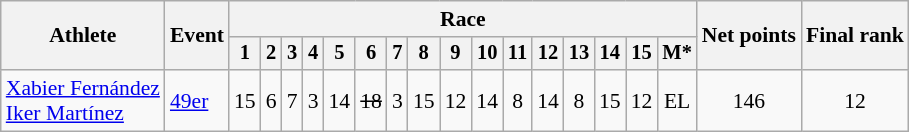<table class="wikitable" style="font-size:90%">
<tr>
<th rowspan=2>Athlete</th>
<th rowspan=2>Event</th>
<th colspan=16>Race</th>
<th rowspan=2>Net points</th>
<th rowspan=2>Final rank</th>
</tr>
<tr style="font-size:95%">
<th>1</th>
<th>2</th>
<th>3</th>
<th>4</th>
<th>5</th>
<th>6</th>
<th>7</th>
<th>8</th>
<th>9</th>
<th>10</th>
<th>11</th>
<th>12</th>
<th>13</th>
<th>14</th>
<th>15</th>
<th>M*</th>
</tr>
<tr align=center>
<td align=left><a href='#'>Xabier Fernández</a><br><a href='#'>Iker Martínez</a></td>
<td align=left><a href='#'>49er</a></td>
<td>15</td>
<td>6</td>
<td>7</td>
<td>3</td>
<td>14</td>
<td><s>18</s></td>
<td>3</td>
<td>15</td>
<td>12</td>
<td>14</td>
<td>8</td>
<td>14</td>
<td>8</td>
<td>15</td>
<td>12</td>
<td>EL</td>
<td>146</td>
<td>12</td>
</tr>
</table>
